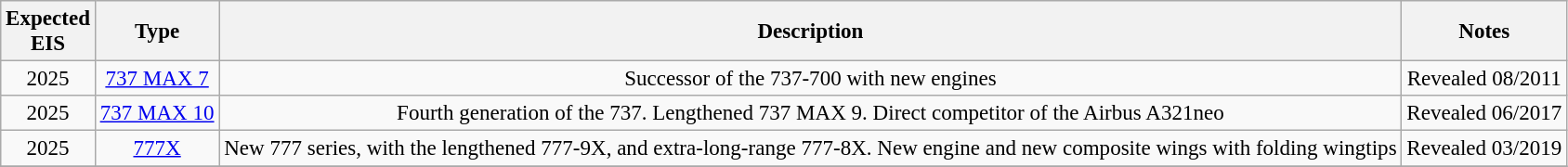<table class="wikitable" style="text-align:center; font-size:96%;">
<tr>
<th>Expected <br>EIS</th>
<th>Type</th>
<th>Description</th>
<th>Notes</th>
</tr>
<tr>
<td>2025</td>
<td><a href='#'>737 MAX 7</a></td>
<td>Successor of the 737-700 with new engines</td>
<td>Revealed 08/2011</td>
</tr>
<tr>
<td>2025</td>
<td><a href='#'>737 MAX 10</a></td>
<td>Fourth generation of the 737. Lengthened 737 MAX 9. Direct competitor of the Airbus A321neo</td>
<td>Revealed 06/2017</td>
</tr>
<tr>
<td align=center>2025</td>
<td><a href='#'>777X</a></td>
<td>New 777 series, with the lengthened 777-9X, and extra-long-range 777-8X. New engine and new composite wings with folding wingtips</td>
<td>Revealed 03/2019</td>
</tr>
<tr>
</tr>
</table>
